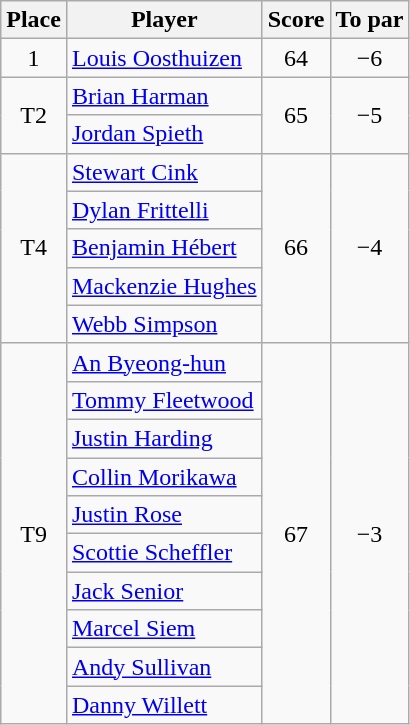<table class="wikitable">
<tr>
<th>Place</th>
<th>Player</th>
<th>Score</th>
<th>To par</th>
</tr>
<tr>
<td align=center>1</td>
<td> <a href='#'>Louis Oosthuizen</a></td>
<td align=center>64</td>
<td align=center>−6</td>
</tr>
<tr>
<td align=center rowspan=2>T2</td>
<td> <a href='#'>Brian Harman</a></td>
<td align=center rowspan=2>65</td>
<td align=center rowspan=2>−5</td>
</tr>
<tr>
<td> <a href='#'>Jordan Spieth</a></td>
</tr>
<tr>
<td align=center rowspan=5>T4</td>
<td> <a href='#'>Stewart Cink</a></td>
<td align=center rowspan=5>66</td>
<td align=center rowspan=5>−4</td>
</tr>
<tr>
<td> <a href='#'>Dylan Frittelli</a></td>
</tr>
<tr>
<td> <a href='#'>Benjamin Hébert</a></td>
</tr>
<tr>
<td> <a href='#'>Mackenzie Hughes</a></td>
</tr>
<tr>
<td> <a href='#'>Webb Simpson</a></td>
</tr>
<tr>
<td align=center rowspan=10>T9</td>
<td> <a href='#'>An Byeong-hun</a></td>
<td align=center rowspan=10>67</td>
<td align=center rowspan=10>−3</td>
</tr>
<tr>
<td> <a href='#'>Tommy Fleetwood</a></td>
</tr>
<tr>
<td> <a href='#'>Justin Harding</a></td>
</tr>
<tr>
<td> <a href='#'>Collin Morikawa</a></td>
</tr>
<tr>
<td> <a href='#'>Justin Rose</a></td>
</tr>
<tr>
<td> <a href='#'>Scottie Scheffler</a></td>
</tr>
<tr>
<td> <a href='#'>Jack Senior</a></td>
</tr>
<tr>
<td> <a href='#'>Marcel Siem</a></td>
</tr>
<tr>
<td> <a href='#'>Andy Sullivan</a></td>
</tr>
<tr>
<td> <a href='#'>Danny Willett</a></td>
</tr>
</table>
